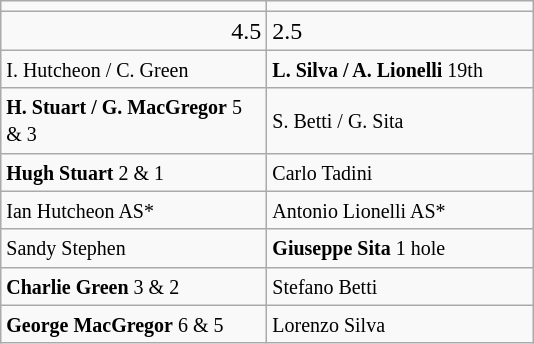<table class="wikitable">
<tr>
<td align="center" width="170"></td>
<td align="center" width="170"></td>
</tr>
<tr>
<td align="right">4.5</td>
<td>2.5</td>
</tr>
<tr>
<td><small>I. Hutcheon / C. Green</small></td>
<td><small><strong>L. Silva / A. Lionelli</strong> 19th</small></td>
</tr>
<tr>
<td><small><strong>H. Stuart / G. MacGregor</strong> 5 & 3</small></td>
<td><small>S. Betti / G. Sita</small></td>
</tr>
<tr>
<td><small><strong>Hugh Stuart</strong> 2 & 1</small></td>
<td><small>Carlo Tadini</small></td>
</tr>
<tr>
<td><small>Ian Hutcheon AS*</small></td>
<td><small>Antonio Lionelli AS*</small></td>
</tr>
<tr>
<td><small>Sandy Stephen</small></td>
<td><small><strong>Giuseppe Sita</strong> 1 hole</small></td>
</tr>
<tr>
<td><small><strong>Charlie Green</strong> 3 & 2</small></td>
<td><small>Stefano Betti</small></td>
</tr>
<tr>
<td><small><strong>George MacGregor</strong> 6 & 5</small></td>
<td><small>Lorenzo Silva</small></td>
</tr>
</table>
